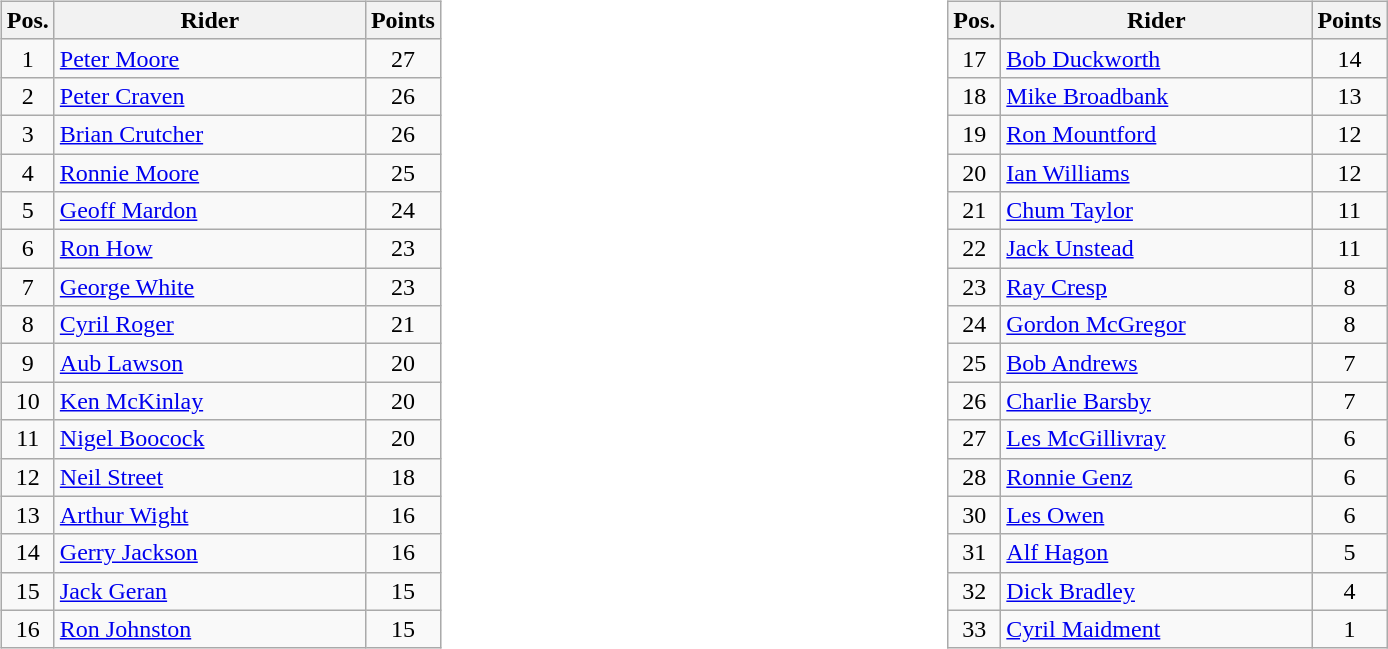<table width=100%>
<tr>
<td width=50% valign=top><br><table class="wikitable" style="text-align:center;">
<tr>
<th width=25px>Pos.</th>
<th width=200px>Rider</th>
<th width=40px>Points</th>
</tr>
<tr>
<td>1</td>
<td align=left> <a href='#'>Peter Moore</a></td>
<td>27</td>
</tr>
<tr>
<td>2</td>
<td align=left> <a href='#'>Peter Craven</a></td>
<td>26</td>
</tr>
<tr>
<td>3</td>
<td align=left> <a href='#'>Brian Crutcher</a></td>
<td>26</td>
</tr>
<tr>
<td>4</td>
<td align=left> <a href='#'>Ronnie Moore</a></td>
<td>25</td>
</tr>
<tr>
<td>5</td>
<td align=left> <a href='#'>Geoff Mardon</a></td>
<td>24</td>
</tr>
<tr>
<td>6</td>
<td align=left> <a href='#'>Ron How</a></td>
<td>23</td>
</tr>
<tr>
<td>7</td>
<td align=left> <a href='#'>George White</a></td>
<td>23</td>
</tr>
<tr>
<td>8</td>
<td align=left> <a href='#'>Cyril Roger</a></td>
<td>21</td>
</tr>
<tr>
<td>9</td>
<td align=left> <a href='#'>Aub Lawson</a></td>
<td>20</td>
</tr>
<tr>
<td>10</td>
<td align=left> <a href='#'>Ken McKinlay</a></td>
<td>20</td>
</tr>
<tr>
<td>11</td>
<td align=left> <a href='#'>Nigel Boocock</a></td>
<td>20</td>
</tr>
<tr>
<td>12</td>
<td align=left> <a href='#'>Neil Street</a></td>
<td>18</td>
</tr>
<tr>
<td>13</td>
<td align=left> <a href='#'>Arthur Wight</a></td>
<td>16</td>
</tr>
<tr>
<td>14</td>
<td align=left> <a href='#'>Gerry Jackson</a></td>
<td>16</td>
</tr>
<tr>
<td>15</td>
<td align=left> <a href='#'>Jack Geran</a></td>
<td>15</td>
</tr>
<tr>
<td>16</td>
<td align=left> <a href='#'>Ron Johnston</a></td>
<td>15</td>
</tr>
</table>
</td>
<td width=50% valign=top><br><table class="wikitable" style="text-align:center;">
<tr>
<th width=25px>Pos.</th>
<th width=200px>Rider</th>
<th width=40px>Points</th>
</tr>
<tr>
<td>17</td>
<td align=left> <a href='#'>Bob Duckworth</a></td>
<td>14</td>
</tr>
<tr>
<td>18</td>
<td align=left> <a href='#'>Mike Broadbank</a></td>
<td>13</td>
</tr>
<tr>
<td>19</td>
<td align=left> <a href='#'>Ron Mountford</a></td>
<td>12</td>
</tr>
<tr>
<td>20</td>
<td align=left> <a href='#'>Ian Williams</a></td>
<td>12</td>
</tr>
<tr>
<td>21</td>
<td align=left> <a href='#'>Chum Taylor</a></td>
<td>11</td>
</tr>
<tr>
<td>22</td>
<td align=left> <a href='#'>Jack Unstead</a></td>
<td>11</td>
</tr>
<tr>
<td>23</td>
<td align=left> <a href='#'>Ray Cresp</a></td>
<td>8</td>
</tr>
<tr>
<td>24</td>
<td align=left> <a href='#'>Gordon McGregor</a></td>
<td>8</td>
</tr>
<tr>
<td>25</td>
<td align=left> <a href='#'>Bob Andrews</a></td>
<td>7</td>
</tr>
<tr>
<td>26</td>
<td align=left> <a href='#'>Charlie Barsby</a></td>
<td>7</td>
</tr>
<tr>
<td>27</td>
<td align=left> <a href='#'>Les McGillivray</a></td>
<td>6</td>
</tr>
<tr>
<td>28</td>
<td align=left> <a href='#'>Ronnie Genz</a></td>
<td>6</td>
</tr>
<tr>
<td>30</td>
<td align=left> <a href='#'>Les Owen</a></td>
<td>6</td>
</tr>
<tr>
<td>31</td>
<td align=left> <a href='#'>Alf Hagon</a></td>
<td>5</td>
</tr>
<tr>
<td>32</td>
<td align=left> <a href='#'>Dick Bradley</a></td>
<td>4</td>
</tr>
<tr>
<td>33</td>
<td align=left> <a href='#'>Cyril Maidment</a></td>
<td>1</td>
</tr>
</table>
</td>
</tr>
</table>
